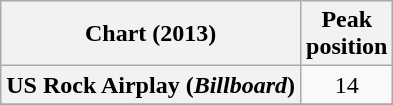<table class="wikitable plainrowheaders">
<tr>
<th>Chart (2013)</th>
<th>Peak <br> position</th>
</tr>
<tr>
<th scope="row">US Rock Airplay (<em>Billboard</em>)</th>
<td style="text-align:center;">14</td>
</tr>
<tr>
</tr>
</table>
